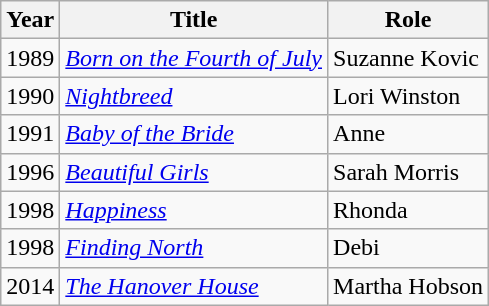<table class="wikitable sortable">
<tr>
<th>Year</th>
<th>Title</th>
<th>Role</th>
</tr>
<tr>
<td>1989</td>
<td><em><a href='#'>Born on the Fourth of July</a></em></td>
<td>Suzanne Kovic</td>
</tr>
<tr>
<td>1990</td>
<td><em><a href='#'>Nightbreed</a></em></td>
<td>Lori Winston</td>
</tr>
<tr>
<td>1991</td>
<td><em><a href='#'>Baby of the Bride</a></em></td>
<td>Anne</td>
</tr>
<tr>
<td>1996</td>
<td><em><a href='#'>Beautiful Girls</a></em></td>
<td>Sarah Morris</td>
</tr>
<tr>
<td>1998</td>
<td><em><a href='#'>Happiness</a></em></td>
<td>Rhonda</td>
</tr>
<tr>
<td>1998</td>
<td><em><a href='#'>Finding North</a></em></td>
<td>Debi</td>
</tr>
<tr>
<td>2014</td>
<td><em><a href='#'>The Hanover House</a></em></td>
<td>Martha Hobson</td>
</tr>
</table>
